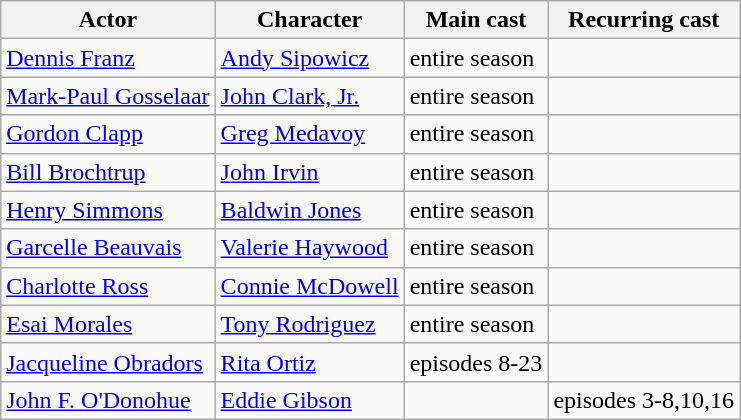<table class="wikitable sortable" border="1">
<tr>
<th>Actor</th>
<th>Character</th>
<th>Main cast</th>
<th>Recurring cast</th>
</tr>
<tr>
<td><a href='#'>Dennis Franz</a></td>
<td><a href='#'>Andy Sipowicz</a></td>
<td>entire season</td>
<td></td>
</tr>
<tr>
<td><a href='#'>Mark-Paul Gosselaar</a></td>
<td><a href='#'>John Clark, Jr.</a></td>
<td>entire season</td>
<td></td>
</tr>
<tr>
<td><a href='#'>Gordon Clapp</a></td>
<td><a href='#'>Greg Medavoy</a></td>
<td>entire season</td>
<td></td>
</tr>
<tr>
<td><a href='#'>Bill Brochtrup</a></td>
<td><a href='#'>John Irvin</a></td>
<td>entire season</td>
<td></td>
</tr>
<tr>
<td><a href='#'>Henry Simmons</a></td>
<td><a href='#'>Baldwin Jones</a></td>
<td>entire season</td>
<td></td>
</tr>
<tr>
<td><a href='#'>Garcelle Beauvais</a></td>
<td><a href='#'>Valerie Haywood</a></td>
<td>entire season</td>
<td></td>
</tr>
<tr>
<td><a href='#'>Charlotte Ross</a></td>
<td><a href='#'>Connie McDowell</a></td>
<td>entire season</td>
<td></td>
</tr>
<tr>
<td><a href='#'>Esai Morales</a></td>
<td><a href='#'>Tony Rodriguez</a></td>
<td>entire season</td>
<td></td>
</tr>
<tr>
<td><a href='#'>Jacqueline Obradors</a></td>
<td><a href='#'>Rita Ortiz</a></td>
<td>episodes 8-23</td>
<td></td>
</tr>
<tr>
<td><a href='#'>John F. O'Donohue</a></td>
<td><a href='#'>Eddie Gibson</a></td>
<td></td>
<td>episodes 3-8,10,16</td>
</tr>
</table>
